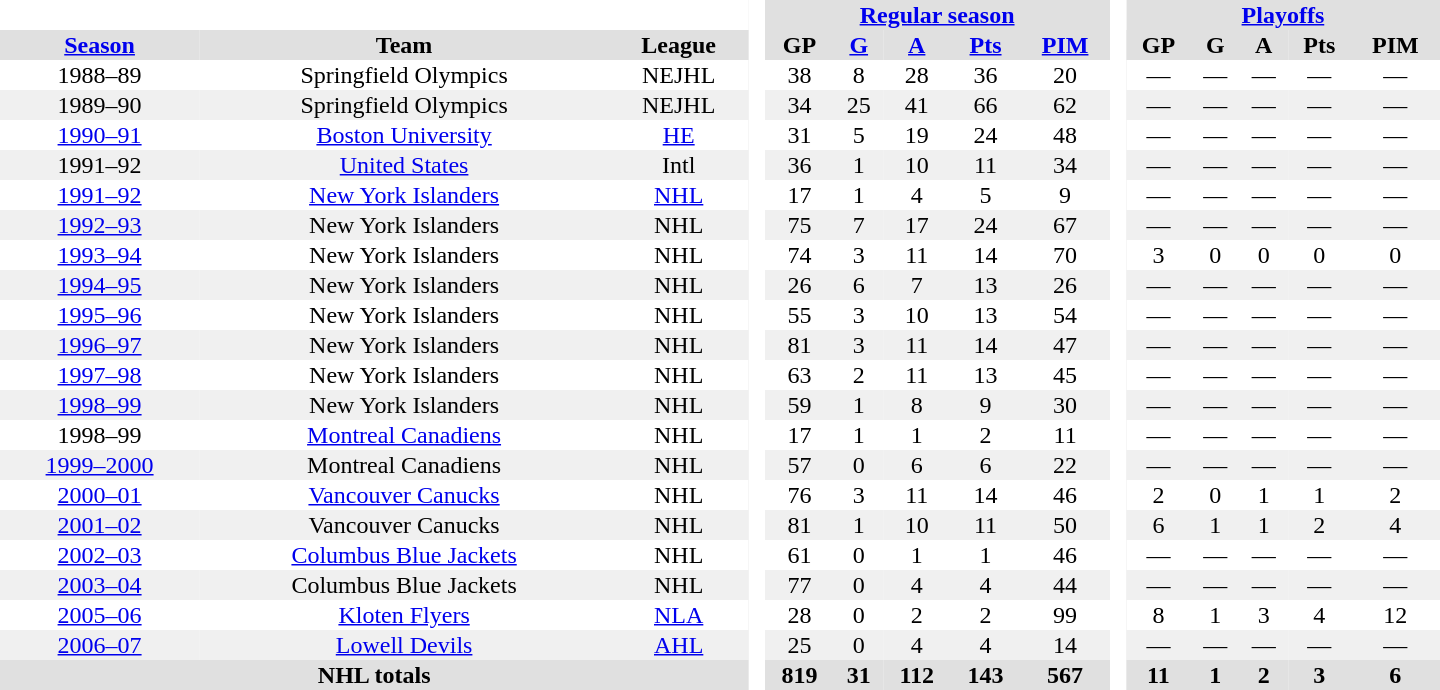<table border="0" cellpadding="1" cellspacing="0" style="text-align:center; width:60em">
<tr bgcolor="#e0e0e0">
<th colspan="3" bgcolor="#ffffff"> </th>
<th rowspan="99" bgcolor="#ffffff"> </th>
<th colspan="5"><a href='#'>Regular season</a></th>
<th rowspan="99" bgcolor="#ffffff"> </th>
<th colspan="5"><a href='#'>Playoffs</a></th>
</tr>
<tr bgcolor="#e0e0e0">
<th><a href='#'>Season</a></th>
<th>Team</th>
<th>League</th>
<th>GP</th>
<th><a href='#'>G</a></th>
<th><a href='#'>A</a></th>
<th><a href='#'>Pts</a></th>
<th><a href='#'>PIM</a></th>
<th>GP</th>
<th>G</th>
<th>A</th>
<th>Pts</th>
<th>PIM</th>
</tr>
<tr>
<td>1988–89</td>
<td>Springfield Olympics</td>
<td>NEJHL</td>
<td>38</td>
<td>8</td>
<td>28</td>
<td>36</td>
<td>20</td>
<td>—</td>
<td>—</td>
<td>—</td>
<td>—</td>
<td>—</td>
</tr>
<tr style="background:#f0f0f0;">
<td>1989–90</td>
<td>Springfield Olympics</td>
<td>NEJHL</td>
<td>34</td>
<td>25</td>
<td>41</td>
<td>66</td>
<td>62</td>
<td>—</td>
<td>—</td>
<td>—</td>
<td>—</td>
<td>—</td>
</tr>
<tr>
<td><a href='#'>1990–91</a></td>
<td><a href='#'>Boston University</a></td>
<td><a href='#'>HE</a></td>
<td>31</td>
<td>5</td>
<td>19</td>
<td>24</td>
<td>48</td>
<td>—</td>
<td>—</td>
<td>—</td>
<td>—</td>
<td>—</td>
</tr>
<tr style="background:#f0f0f0;">
<td>1991–92</td>
<td><a href='#'>United States</a></td>
<td>Intl</td>
<td>36</td>
<td>1</td>
<td>10</td>
<td>11</td>
<td>34</td>
<td>—</td>
<td>—</td>
<td>—</td>
<td>—</td>
<td>—</td>
</tr>
<tr>
<td><a href='#'>1991–92</a></td>
<td><a href='#'>New York Islanders</a></td>
<td><a href='#'>NHL</a></td>
<td>17</td>
<td>1</td>
<td>4</td>
<td>5</td>
<td>9</td>
<td>—</td>
<td>—</td>
<td>—</td>
<td>—</td>
<td>—</td>
</tr>
<tr style="background:#f0f0f0;">
<td><a href='#'>1992–93</a></td>
<td>New York Islanders</td>
<td>NHL</td>
<td>75</td>
<td>7</td>
<td>17</td>
<td>24</td>
<td>67</td>
<td>—</td>
<td>—</td>
<td>—</td>
<td>—</td>
<td>—</td>
</tr>
<tr>
<td><a href='#'>1993–94</a></td>
<td>New York Islanders</td>
<td>NHL</td>
<td>74</td>
<td>3</td>
<td>11</td>
<td>14</td>
<td>70</td>
<td>3</td>
<td>0</td>
<td>0</td>
<td>0</td>
<td>0</td>
</tr>
<tr style="background:#f0f0f0;">
<td><a href='#'>1994–95</a></td>
<td>New York Islanders</td>
<td>NHL</td>
<td>26</td>
<td>6</td>
<td>7</td>
<td>13</td>
<td>26</td>
<td>—</td>
<td>—</td>
<td>—</td>
<td>—</td>
<td>—</td>
</tr>
<tr>
<td><a href='#'>1995–96</a></td>
<td>New York Islanders</td>
<td>NHL</td>
<td>55</td>
<td>3</td>
<td>10</td>
<td>13</td>
<td>54</td>
<td>—</td>
<td>—</td>
<td>—</td>
<td>—</td>
<td>—</td>
</tr>
<tr style="background:#f0f0f0;">
<td><a href='#'>1996–97</a></td>
<td>New York Islanders</td>
<td>NHL</td>
<td>81</td>
<td>3</td>
<td>11</td>
<td>14</td>
<td>47</td>
<td>—</td>
<td>—</td>
<td>—</td>
<td>—</td>
<td>—</td>
</tr>
<tr>
<td><a href='#'>1997–98</a></td>
<td>New York Islanders</td>
<td>NHL</td>
<td>63</td>
<td>2</td>
<td>11</td>
<td>13</td>
<td>45</td>
<td>—</td>
<td>—</td>
<td>—</td>
<td>—</td>
<td>—</td>
</tr>
<tr style="background:#f0f0f0;">
<td><a href='#'>1998–99</a></td>
<td>New York Islanders</td>
<td>NHL</td>
<td>59</td>
<td>1</td>
<td>8</td>
<td>9</td>
<td>30</td>
<td>—</td>
<td>—</td>
<td>—</td>
<td>—</td>
<td>—</td>
</tr>
<tr>
<td>1998–99</td>
<td><a href='#'>Montreal Canadiens</a></td>
<td>NHL</td>
<td>17</td>
<td>1</td>
<td>1</td>
<td>2</td>
<td>11</td>
<td>—</td>
<td>—</td>
<td>—</td>
<td>—</td>
<td>—</td>
</tr>
<tr style="background:#f0f0f0;">
<td><a href='#'>1999–2000</a></td>
<td>Montreal Canadiens</td>
<td>NHL</td>
<td>57</td>
<td>0</td>
<td>6</td>
<td>6</td>
<td>22</td>
<td>—</td>
<td>—</td>
<td>—</td>
<td>—</td>
<td>—</td>
</tr>
<tr>
<td><a href='#'>2000–01</a></td>
<td><a href='#'>Vancouver Canucks</a></td>
<td>NHL</td>
<td>76</td>
<td>3</td>
<td>11</td>
<td>14</td>
<td>46</td>
<td>2</td>
<td>0</td>
<td>1</td>
<td>1</td>
<td>2</td>
</tr>
<tr style="background:#f0f0f0;">
<td><a href='#'>2001–02</a></td>
<td>Vancouver Canucks</td>
<td>NHL</td>
<td>81</td>
<td>1</td>
<td>10</td>
<td>11</td>
<td>50</td>
<td>6</td>
<td>1</td>
<td>1</td>
<td>2</td>
<td>4</td>
</tr>
<tr>
<td><a href='#'>2002–03</a></td>
<td><a href='#'>Columbus Blue Jackets</a></td>
<td>NHL</td>
<td>61</td>
<td>0</td>
<td>1</td>
<td>1</td>
<td>46</td>
<td>—</td>
<td>—</td>
<td>—</td>
<td>—</td>
<td>—</td>
</tr>
<tr style="background:#f0f0f0;">
<td><a href='#'>2003–04</a></td>
<td>Columbus Blue Jackets</td>
<td>NHL</td>
<td>77</td>
<td>0</td>
<td>4</td>
<td>4</td>
<td>44</td>
<td>—</td>
<td>—</td>
<td>—</td>
<td>—</td>
<td>—</td>
</tr>
<tr>
<td><a href='#'>2005–06</a></td>
<td><a href='#'>Kloten Flyers</a></td>
<td><a href='#'>NLA</a></td>
<td>28</td>
<td>0</td>
<td>2</td>
<td>2</td>
<td>99</td>
<td>8</td>
<td>1</td>
<td>3</td>
<td>4</td>
<td>12</td>
</tr>
<tr style="background:#f0f0f0;">
<td><a href='#'>2006–07</a></td>
<td><a href='#'>Lowell Devils</a></td>
<td><a href='#'>AHL</a></td>
<td>25</td>
<td>0</td>
<td>4</td>
<td>4</td>
<td>14</td>
<td>—</td>
<td>—</td>
<td>—</td>
<td>—</td>
<td>—</td>
</tr>
<tr style="background:#e0e0e0;">
<th colspan="3">NHL totals</th>
<th>819</th>
<th>31</th>
<th>112</th>
<th>143</th>
<th>567</th>
<th>11</th>
<th>1</th>
<th>2</th>
<th>3</th>
<th>6</th>
</tr>
</table>
